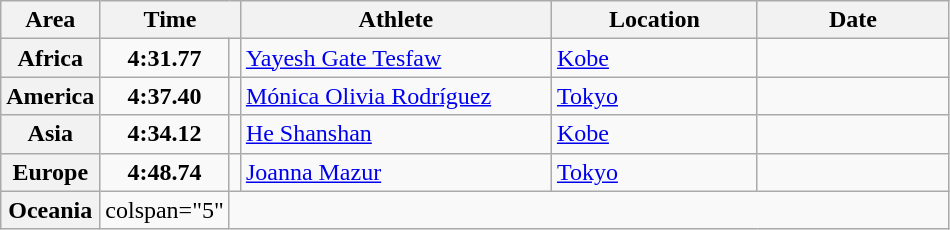<table class="wikitable">
<tr>
<th width="45">Area</th>
<th width="80" colspan="2">Time</th>
<th width="200">Athlete</th>
<th width="130">Location</th>
<th width="120">Date</th>
</tr>
<tr>
<th>Africa</th>
<td align="center"><strong>4:31.77</strong></td>
<td align="center"><strong></strong></td>
<td> <a href='#'>Yayesh Gate Tesfaw</a></td>
<td> <a href='#'>Kobe</a></td>
<td align="right"></td>
</tr>
<tr>
<th>America</th>
<td align="center"><strong>4:37.40</strong></td>
<td align="center"></td>
<td> <a href='#'>Mónica Olivia Rodríguez</a></td>
<td> <a href='#'>Tokyo</a></td>
<td align="right"></td>
</tr>
<tr>
<th>Asia</th>
<td align="center"><strong>4:34.12</strong></td>
<td align="center"></td>
<td> <a href='#'>He Shanshan</a></td>
<td> <a href='#'>Kobe</a></td>
<td align="right"></td>
</tr>
<tr>
<th>Europe</th>
<td align="center"><strong>4:48.74</strong></td>
<td align="center"></td>
<td> <a href='#'>Joanna Mazur</a></td>
<td> <a href='#'>Tokyo</a></td>
<td align="right"></td>
</tr>
<tr>
<th>Oceania</th>
<td>colspan="5" </td>
</tr>
</table>
